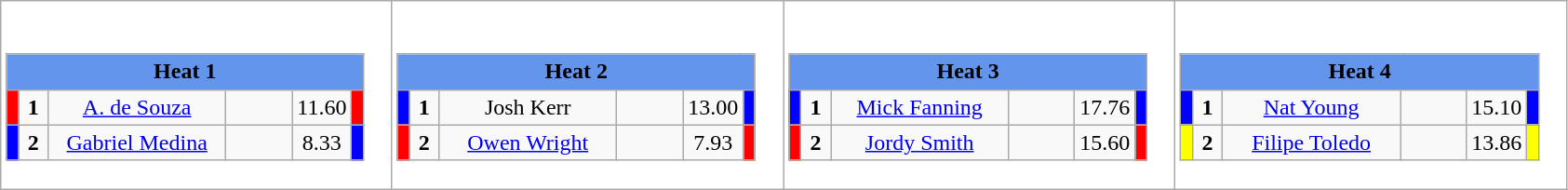<table class="wikitable" style="background:#fff;">
<tr>
<td><div><br><table class="wikitable">
<tr>
<td colspan="6"  style="text-align:center; background:#6495ed;"><strong>Heat 1</strong></td>
</tr>
<tr>
<td style="width:01px; background:#f00;"></td>
<td style="width:14px; text-align:center;"><strong>1</strong></td>
<td style="width:120px; text-align:center;"><a href='#'>A. de Souza</a></td>
<td style="width:40px; text-align:center;"></td>
<td style="width:20px; text-align:center;">11.60</td>
<td style="width:01px; background:#f00;"></td>
</tr>
<tr>
<td style="width:01px; background:#00f;"></td>
<td style="width:14px; text-align:center;"><strong>2</strong></td>
<td style="width:120px; text-align:center;"><a href='#'>Gabriel Medina</a></td>
<td style="width:40px; text-align:center;"></td>
<td style="width:20px; text-align:center;">8.33</td>
<td style="width:01px; background:#00f;"></td>
</tr>
</table>
</div></td>
<td><div><br><table class="wikitable">
<tr>
<td colspan="6"  style="text-align:center; background:#6495ed;"><strong>Heat 2</strong></td>
</tr>
<tr>
<td style="width:01px; background:#00f;"></td>
<td style="width:14px; text-align:center;"><strong>1</strong></td>
<td style="width:120px; text-align:center;">Josh Kerr</td>
<td style="width:40px; text-align:center;"></td>
<td style="width:20px; text-align:center;">13.00</td>
<td style="width:01px; background:#00f;"></td>
</tr>
<tr>
<td style="width:01px; background:#f00;"></td>
<td style="width:14px; text-align:center;"><strong>2</strong></td>
<td style="width:120px; text-align:center;"><a href='#'>Owen Wright</a></td>
<td style="width:40px; text-align:center;"></td>
<td style="width:20px; text-align:center;">7.93</td>
<td style="width:01px; background:#f00;"></td>
</tr>
</table>
</div></td>
<td><div><br><table class="wikitable">
<tr>
<td colspan="6"  style="text-align:center; background:#6495ed;"><strong>Heat 3</strong></td>
</tr>
<tr>
<td style="width:01px; background:#00f;"></td>
<td style="width:14px; text-align:center;"><strong>1</strong></td>
<td style="width:120px; text-align:center;"><a href='#'>Mick Fanning</a></td>
<td style="width:40px; text-align:center;"></td>
<td style="width:20px; text-align:center;">17.76</td>
<td style="width:01px; background:#00f;"></td>
</tr>
<tr>
<td style="width:01px; background:#f00;"></td>
<td style="width:14px; text-align:center;"><strong>2</strong></td>
<td style="width:120px; text-align:center;"><a href='#'>Jordy Smith</a></td>
<td style="width:40px; text-align:center;"></td>
<td style="width:20px; text-align:center;">15.60</td>
<td style="width:01px; background:#f00;"></td>
</tr>
</table>
</div></td>
<td><div><br><table class="wikitable">
<tr>
<td colspan="6"  style="text-align:center; background:#6495ed;"><strong>Heat 4</strong></td>
</tr>
<tr>
<td style="width:01px; background:#00f;"></td>
<td style="width:14px; text-align:center;"><strong>1</strong></td>
<td style="width:120px; text-align:center;"><a href='#'>Nat Young</a></td>
<td style="width:40px; text-align:center;"></td>
<td style="width:20px; text-align:center;">15.10</td>
<td style="width:01px; background:#00f;"></td>
</tr>
<tr>
<td style="width:01px; background:#ff0;"></td>
<td style="width:14px; text-align:center;"><strong>2</strong></td>
<td style="width:120px; text-align:center;"><a href='#'>Filipe Toledo</a></td>
<td style="width:40px; text-align:center;"></td>
<td style="width:20px; text-align:center;">13.86</td>
<td style="width:01px; background:#ff0;"></td>
</tr>
</table>
</div></td>
</tr>
</table>
